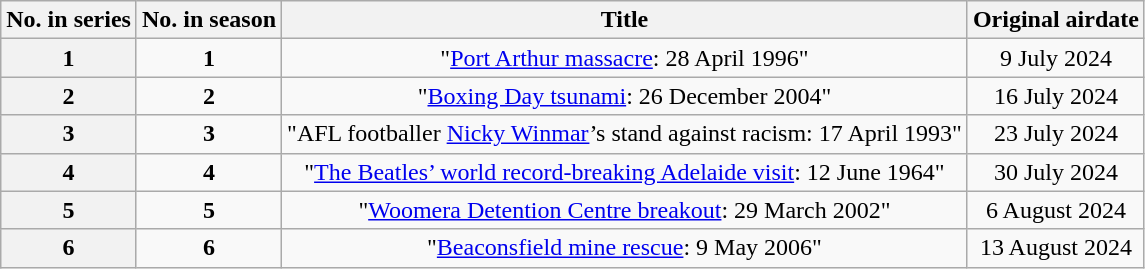<table class="wikitable plainrowheaders" style="text-align:center;">
<tr>
<th>No. in series</th>
<th>No. in season</th>
<th>Title</th>
<th>Original airdate</th>
</tr>
<tr>
<th>1</th>
<td><strong>1</strong></td>
<td>"<a href='#'>Port Arthur massacre</a>: 28 April 1996"</td>
<td>9 July 2024</td>
</tr>
<tr>
<th>2</th>
<td><strong>2</strong></td>
<td>"<a href='#'>Boxing Day tsunami</a>: 26 December 2004"</td>
<td>16 July 2024</td>
</tr>
<tr>
<th>3</th>
<td><strong>3</strong></td>
<td>"AFL footballer <a href='#'>Nicky Winmar</a>’s stand against racism: 17 April 1993"</td>
<td>23 July 2024</td>
</tr>
<tr>
<th>4</th>
<td><strong>4</strong></td>
<td>"<a href='#'>The Beatles’ world record-breaking Adelaide visit</a>: 12 June 1964"</td>
<td>30 July 2024</td>
</tr>
<tr>
<th>5</th>
<td><strong>5</strong></td>
<td>"<a href='#'>Woomera Detention Centre breakout</a>: 29 March 2002"</td>
<td>6 August 2024</td>
</tr>
<tr>
<th>6</th>
<td><strong>6</strong></td>
<td>"<a href='#'>Beaconsfield mine rescue</a>: 9 May 2006"</td>
<td>13 August 2024</td>
</tr>
</table>
